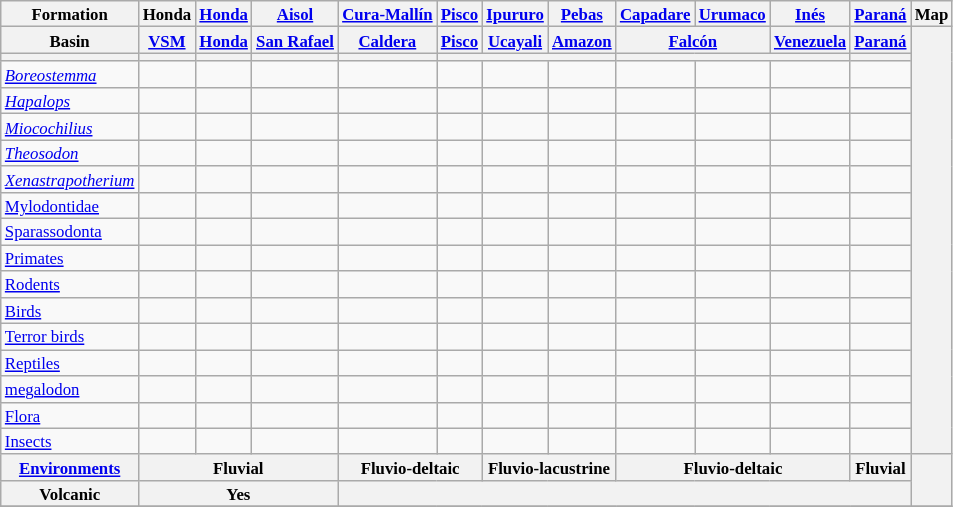<table class="wikitable" style="font-size: 70%">
<tr>
<th>Formation</th>
<th>Honda</th>
<th><a href='#'>Honda</a></th>
<th><a href='#'>Aisol</a></th>
<th><a href='#'>Cura-Mallín</a></th>
<th><a href='#'>Pisco</a></th>
<th><a href='#'>Ipururo</a></th>
<th><a href='#'>Pebas</a></th>
<th><a href='#'>Capadare</a></th>
<th><a href='#'>Urumaco</a></th>
<th><a href='#'>Inés</a></th>
<th><a href='#'>Paraná</a></th>
<th>Map</th>
</tr>
<tr>
<th>Basin</th>
<th><a href='#'>VSM</a></th>
<th><a href='#'>Honda</a></th>
<th><a href='#'>San Rafael</a></th>
<th><a href='#'>Caldera</a></th>
<th><a href='#'>Pisco</a></th>
<th><a href='#'>Ucayali</a></th>
<th><a href='#'>Amazon</a></th>
<th colspan=2><a href='#'>Falcón</a></th>
<th><a href='#'>Venezuela</a></th>
<th><a href='#'>Paraná</a></th>
<th align=center rowspan=17></th>
</tr>
<tr>
<th></th>
<th></th>
<th></th>
<th></th>
<th></th>
<th colspan=3></th>
<th colspan=3></th>
<th></th>
</tr>
<tr>
<td><em><a href='#'>Boreostemma</a></em></td>
<td align=center></td>
<td align=center></td>
<td align=center></td>
<td align=center></td>
<td align=center></td>
<td align=center></td>
<td align=center></td>
<td align=center></td>
<td align=center></td>
<td align=center></td>
<td></td>
</tr>
<tr>
<td><em><a href='#'>Hapalops</a></em></td>
<td align=center></td>
<td align=center></td>
<td align=center></td>
<td align=center></td>
<td align=center></td>
<td align=center></td>
<td align=center></td>
<td align=center></td>
<td align=center></td>
<td align=center></td>
<td></td>
</tr>
<tr>
<td><em><a href='#'>Miocochilius</a></em></td>
<td align=center></td>
<td align=center></td>
<td align=center></td>
<td align=center></td>
<td align=center></td>
<td align=center></td>
<td align=center></td>
<td align=center></td>
<td align=center></td>
<td align=center></td>
<td></td>
</tr>
<tr>
<td><em><a href='#'>Theosodon</a></em></td>
<td align=center></td>
<td align=center></td>
<td align=center></td>
<td align=center></td>
<td align=center></td>
<td align=center></td>
<td align=center></td>
<td align=center></td>
<td align=center></td>
<td align=center></td>
<td></td>
</tr>
<tr>
<td><em><a href='#'>Xenastrapotherium</a></em></td>
<td align=center></td>
<td align=center></td>
<td align=center></td>
<td align=center></td>
<td align=center></td>
<td align=center></td>
<td align=center></td>
<td align=center></td>
<td align=center></td>
<td align=center></td>
<td></td>
</tr>
<tr>
<td><a href='#'>Mylodontidae</a></td>
<td align=center></td>
<td align=center></td>
<td align=center></td>
<td align=center></td>
<td align=center></td>
<td align=center></td>
<td align=center></td>
<td align=center></td>
<td align=center></td>
<td align=center></td>
<td></td>
</tr>
<tr>
<td><a href='#'>Sparassodonta</a></td>
<td align=center></td>
<td align=center></td>
<td align=center></td>
<td align=center></td>
<td align=center></td>
<td align=center></td>
<td align=center></td>
<td align=center></td>
<td align=center></td>
<td align=center></td>
<td></td>
</tr>
<tr>
<td><a href='#'>Primates</a></td>
<td align=center></td>
<td align=center></td>
<td align=center></td>
<td align=center></td>
<td align=center></td>
<td align=center></td>
<td align=center></td>
<td align=center></td>
<td align=center></td>
<td align=center></td>
<td align=center></td>
</tr>
<tr>
<td><a href='#'>Rodents</a></td>
<td align=center></td>
<td align=center></td>
<td align=center></td>
<td align=center></td>
<td align=center></td>
<td align=center></td>
<td align=center></td>
<td align=center></td>
<td align=center></td>
<td align=center></td>
<td align=center></td>
</tr>
<tr>
<td><a href='#'>Birds</a></td>
<td align=center></td>
<td align=center></td>
<td align=center></td>
<td align=center></td>
<td align=center></td>
<td align=center></td>
<td align=center></td>
<td align=center></td>
<td align=center></td>
<td align=center></td>
<td></td>
</tr>
<tr>
<td><a href='#'>Terror birds</a></td>
<td align=center></td>
<td align=center></td>
<td align=center></td>
<td align=center></td>
<td align=center></td>
<td align=center></td>
<td align=center></td>
<td align=center></td>
<td align=center></td>
<td align=center></td>
<td align=center></td>
</tr>
<tr>
<td><a href='#'>Reptiles</a></td>
<td align=center></td>
<td align=center></td>
<td align=center></td>
<td align=center></td>
<td align=center></td>
<td align=center></td>
<td align=center></td>
<td align=center></td>
<td align=center></td>
<td align=center></td>
<td align=center></td>
</tr>
<tr>
<td><a href='#'>megalodon</a></td>
<td align=center></td>
<td align=center></td>
<td align=center></td>
<td align=center></td>
<td align=center></td>
<td align=center></td>
<td align=center></td>
<td align=center></td>
<td align=center></td>
<td align=center></td>
<td align=center></td>
</tr>
<tr>
<td><a href='#'>Flora</a></td>
<td align=center></td>
<td align=center></td>
<td align=center></td>
<td align=center></td>
<td align=center></td>
<td align=center></td>
<td align=center></td>
<td align=center></td>
<td align=center></td>
<td align=center></td>
<td align=center></td>
</tr>
<tr>
<td><a href='#'>Insects</a></td>
<td align=center></td>
<td align=center></td>
<td align=center></td>
<td align=center></td>
<td align=center></td>
<td align=center></td>
<td align=center></td>
<td align=center></td>
<td align=center></td>
<td align=center></td>
<td align=center></td>
</tr>
<tr>
<th><a href='#'>Environments</a></th>
<th colspan=3>Fluvial</th>
<th colspan=2>Fluvio-deltaic</th>
<th colspan=2>Fluvio-lacustrine</th>
<th colspan=3>Fluvio-deltaic</th>
<th>Fluvial</th>
<th rowspan=2 align=left><br><br></th>
</tr>
<tr>
<th>Volcanic</th>
<th colspan=3>Yes</th>
<th colspan=8></th>
</tr>
<tr>
</tr>
</table>
